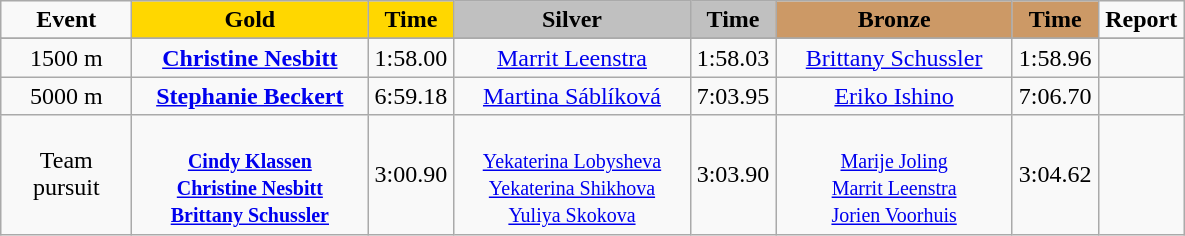<table class="wikitable">
<tr>
<td width="80" align="center"><strong>Event</strong></td>
<td width="150" bgcolor="gold" align="center"><strong>Gold</strong></td>
<td width="50" bgcolor="gold" align="center"><strong>Time</strong></td>
<td width="150" bgcolor="silver" align="center"><strong>Silver</strong></td>
<td width="50" bgcolor="silver" align="center"><strong>Time</strong></td>
<td width="150" bgcolor="#CC9966" align="center"><strong>Bronze</strong></td>
<td width="50" bgcolor="#CC9966" align="center"><strong>Time</strong></td>
<td width="50" align="center"><strong>Report</strong></td>
</tr>
<tr bgcolor="#cccccc">
</tr>
<tr>
<td align="center">1500 m</td>
<td align="center"><strong><a href='#'>Christine Nesbitt</a></strong><br><small></small></td>
<td align="center">1:58.00</td>
<td align="center"><a href='#'>Marrit Leenstra</a><br><small></small></td>
<td align="center">1:58.03</td>
<td align="center"><a href='#'>Brittany Schussler</a><br><small></small></td>
<td align="center">1:58.96</td>
<td align="center"></td>
</tr>
<tr>
<td align="center">5000 m</td>
<td align="center"><strong><a href='#'>Stephanie Beckert</a></strong><br><small></small></td>
<td align="center">6:59.18</td>
<td align="center"><a href='#'>Martina Sáblíková</a><br><small></small></td>
<td align="center">7:03.95</td>
<td align="center"><a href='#'>Eriko Ishino</a><br><small></small></td>
<td align="center">7:06.70</td>
<td align="center"></td>
</tr>
<tr>
<td align="center">Team pursuit</td>
<td align="center"><strong></strong><br><small><strong><a href='#'>Cindy Klassen</a><br><a href='#'>Christine Nesbitt</a><br><a href='#'>Brittany Schussler</a></strong></small></td>
<td align="center">3:00.90</td>
<td align="center"><br><small><a href='#'>Yekaterina Lobysheva</a><br><a href='#'>Yekaterina Shikhova</a><br><a href='#'>Yuliya Skokova</a></small></td>
<td align="center">3:03.90</td>
<td align="center"><br><small><a href='#'>Marije Joling</a><br><a href='#'>Marrit Leenstra</a><br><a href='#'>Jorien Voorhuis</a></small></td>
<td align="center">3:04.62</td>
<td align="center"></td>
</tr>
</table>
